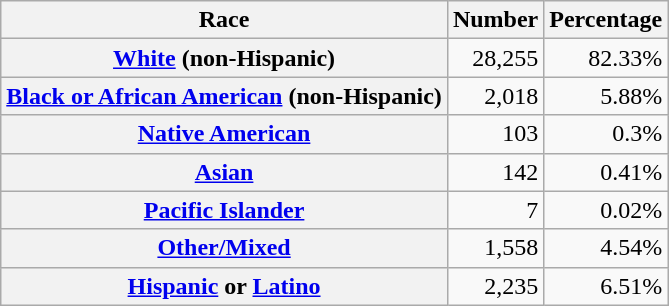<table class="wikitable" style="text-align:right">
<tr>
<th scope="col">Race</th>
<th scope="col">Number</th>
<th scope="col">Percentage</th>
</tr>
<tr>
<th scope="row"><a href='#'>White</a> (non-Hispanic)</th>
<td>28,255</td>
<td>82.33%</td>
</tr>
<tr>
<th scope="row"><a href='#'>Black or African American</a> (non-Hispanic)</th>
<td>2,018</td>
<td>5.88%</td>
</tr>
<tr>
<th scope="row"><a href='#'>Native American</a></th>
<td>103</td>
<td>0.3%</td>
</tr>
<tr>
<th scope="row"><a href='#'>Asian</a></th>
<td>142</td>
<td>0.41%</td>
</tr>
<tr>
<th scope="row"><a href='#'>Pacific Islander</a></th>
<td>7</td>
<td>0.02%</td>
</tr>
<tr>
<th scope="row"><a href='#'>Other/Mixed</a></th>
<td>1,558</td>
<td>4.54%</td>
</tr>
<tr>
<th scope="row"><a href='#'>Hispanic</a> or <a href='#'>Latino</a></th>
<td>2,235</td>
<td>6.51%</td>
</tr>
</table>
